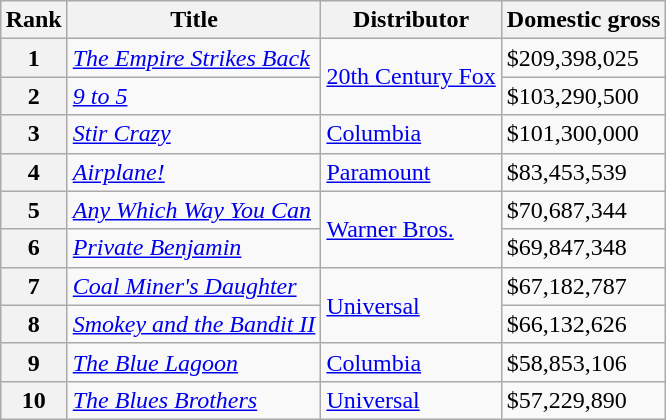<table class="wikitable sortable" style="margin:auto; margin:auto;">
<tr>
<th>Rank</th>
<th>Title</th>
<th>Distributor</th>
<th>Domestic gross</th>
</tr>
<tr>
<th style="text-align:center;">1</th>
<td><em><a href='#'>The Empire Strikes Back</a></em></td>
<td rowspan="2"><a href='#'>20th Century Fox</a></td>
<td>$209,398,025</td>
</tr>
<tr>
<th style="text-align:center;">2</th>
<td><em><a href='#'>9 to 5</a></em></td>
<td>$103,290,500</td>
</tr>
<tr>
<th style="text-align:center;">3</th>
<td><em><a href='#'>Stir Crazy</a></em></td>
<td><a href='#'>Columbia</a></td>
<td>$101,300,000</td>
</tr>
<tr>
<th style="text-align:center;">4</th>
<td><em><a href='#'>Airplane!</a></em></td>
<td><a href='#'>Paramount</a></td>
<td>$83,453,539</td>
</tr>
<tr>
<th style="text-align:center;">5</th>
<td><em><a href='#'>Any Which Way You Can</a></em></td>
<td rowspan="2"><a href='#'>Warner Bros.</a></td>
<td>$70,687,344</td>
</tr>
<tr>
<th style="text-align:center;">6</th>
<td><em><a href='#'>Private Benjamin</a></em></td>
<td>$69,847,348</td>
</tr>
<tr>
<th style="text-align:center;">7</th>
<td><em><a href='#'>Coal Miner's Daughter</a></em></td>
<td rowspan="2"><a href='#'>Universal</a></td>
<td>$67,182,787</td>
</tr>
<tr>
<th style="text-align:center;">8</th>
<td><em><a href='#'>Smokey and the Bandit II</a></em></td>
<td>$66,132,626</td>
</tr>
<tr>
<th style="text-align:center;">9</th>
<td><em><a href='#'>The Blue Lagoon</a></em></td>
<td><a href='#'>Columbia</a></td>
<td>$58,853,106</td>
</tr>
<tr>
<th style="text-align:center;">10</th>
<td><em><a href='#'>The Blues Brothers</a></em></td>
<td><a href='#'>Universal</a></td>
<td>$57,229,890</td>
</tr>
</table>
